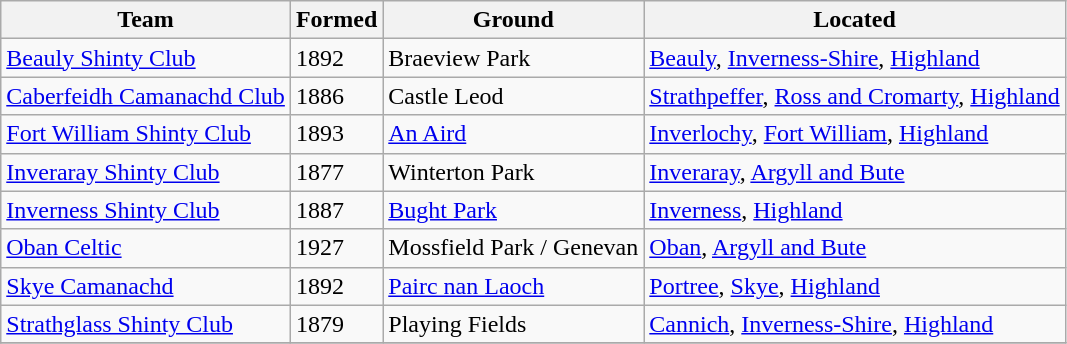<table class="wikitable sortable">
<tr>
<th>Team</th>
<th>Formed</th>
<th>Ground</th>
<th>Located</th>
</tr>
<tr>
<td><a href='#'>Beauly Shinty Club</a></td>
<td>1892</td>
<td>Braeview Park</td>
<td><a href='#'>Beauly</a>, <a href='#'>Inverness-Shire</a>, <a href='#'>Highland</a></td>
</tr>
<tr>
<td><a href='#'>Caberfeidh Camanachd Club</a></td>
<td>1886</td>
<td>Castle Leod</td>
<td><a href='#'>Strathpeffer</a>, <a href='#'>Ross and Cromarty</a>, <a href='#'>Highland</a></td>
</tr>
<tr>
<td><a href='#'>Fort William Shinty Club</a></td>
<td>1893</td>
<td><a href='#'>An Aird</a></td>
<td><a href='#'>Inverlochy</a>, <a href='#'>Fort William</a>, <a href='#'>Highland</a></td>
</tr>
<tr>
<td><a href='#'>Inveraray Shinty Club</a></td>
<td>1877</td>
<td>Winterton Park</td>
<td><a href='#'>Inveraray</a>, <a href='#'>Argyll and Bute</a></td>
</tr>
<tr>
<td><a href='#'>Inverness Shinty Club</a></td>
<td>1887</td>
<td><a href='#'>Bught Park</a></td>
<td><a href='#'>Inverness</a>, <a href='#'>Highland</a></td>
</tr>
<tr>
<td><a href='#'>Oban Celtic</a></td>
<td>1927</td>
<td>Mossfield Park / Genevan</td>
<td><a href='#'>Oban</a>, <a href='#'>Argyll and Bute</a></td>
</tr>
<tr>
<td><a href='#'>Skye Camanachd</a></td>
<td>1892</td>
<td><a href='#'>Pairc nan Laoch</a></td>
<td><a href='#'>Portree</a>, <a href='#'>Skye</a>, <a href='#'>Highland</a></td>
</tr>
<tr>
<td><a href='#'>Strathglass Shinty Club</a></td>
<td>1879</td>
<td>Playing Fields</td>
<td><a href='#'>Cannich</a>, <a href='#'>Inverness-Shire</a>, <a href='#'>Highland</a></td>
</tr>
<tr>
</tr>
</table>
